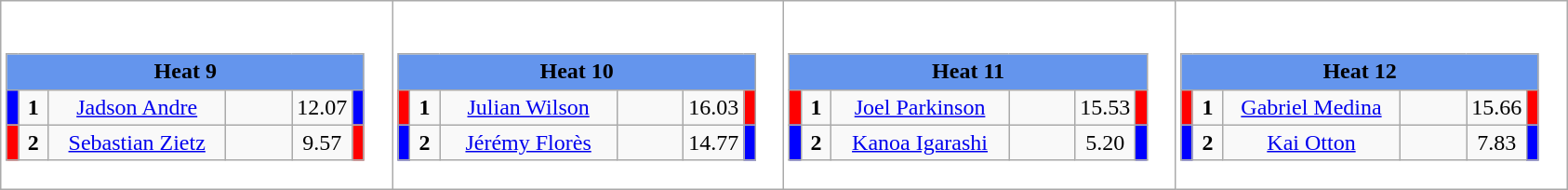<table class="wikitable" style="background:#fff;">
<tr>
<td><div><br><table class="wikitable">
<tr>
<td colspan="6"  style="text-align:center; background:#6495ed;"><strong>Heat 9</strong></td>
</tr>
<tr>
<td style="width:01px; background: #00f;"></td>
<td style="width:14px; text-align:center;"><strong>1</strong></td>
<td style="width:120px; text-align:center;"><a href='#'>Jadson Andre</a></td>
<td style="width:40px; text-align:center;"></td>
<td style="width:20px; text-align:center;">12.07</td>
<td style="width:01px; background: #00f;"></td>
</tr>
<tr>
<td style="width:01px; background: #f00;"></td>
<td style="width:14px; text-align:center;"><strong>2</strong></td>
<td style="width:120px; text-align:center;"><a href='#'>Sebastian Zietz</a></td>
<td style="width:40px; text-align:center;"></td>
<td style="width:20px; text-align:center;">9.57</td>
<td style="width:01px; background: #f00;"></td>
</tr>
</table>
</div></td>
<td><div><br><table class="wikitable">
<tr>
<td colspan="6"  style="text-align:center; background:#6495ed;"><strong>Heat 10</strong></td>
</tr>
<tr>
<td style="width:01px; background: #f00;"></td>
<td style="width:14px; text-align:center;"><strong>1</strong></td>
<td style="width:120px; text-align:center;"><a href='#'>Julian Wilson</a></td>
<td style="width:40px; text-align:center;"></td>
<td style="width:20px; text-align:center;">16.03</td>
<td style="width:01px; background: #f00;"></td>
</tr>
<tr>
<td style="width:01px; background: #00f;"></td>
<td style="width:14px; text-align:center;"><strong>2</strong></td>
<td style="width:120px; text-align:center;"><a href='#'>Jérémy Florès</a></td>
<td style="width:40px; text-align:center;"></td>
<td style="width:20px; text-align:center;">14.77</td>
<td style="width:01px; background: #00f;"></td>
</tr>
</table>
</div></td>
<td><div><br><table class="wikitable">
<tr>
<td colspan="6"  style="text-align:center; background:#6495ed;"><strong>Heat 11</strong></td>
</tr>
<tr>
<td style="width:01px; background: #f00;"></td>
<td style="width:14px; text-align:center;"><strong>1</strong></td>
<td style="width:120px; text-align:center;"><a href='#'>Joel Parkinson</a></td>
<td style="width:40px; text-align:center;"></td>
<td style="width:20px; text-align:center;">15.53</td>
<td style="width:01px; background: #f00;"></td>
</tr>
<tr>
<td style="width:01px; background: #00f;"></td>
<td style="width:14px; text-align:center;"><strong>2</strong></td>
<td style="width:120px; text-align:center;"><a href='#'>Kanoa Igarashi</a></td>
<td style="width:40px; text-align:center;"></td>
<td style="width:20px; text-align:center;">5.20</td>
<td style="width:01px; background: #00f;"></td>
</tr>
</table>
</div></td>
<td><div><br><table class="wikitable">
<tr>
<td colspan="6"  style="text-align:center; background:#6495ed;"><strong>Heat 12</strong></td>
</tr>
<tr>
<td style="width:01px; background: #f00;"></td>
<td style="width:14px; text-align:center;"><strong>1</strong></td>
<td style="width:120px; text-align:center;"><a href='#'>Gabriel Medina</a></td>
<td style="width:40px; text-align:center;"></td>
<td style="width:20px; text-align:center;">15.66</td>
<td style="width:01px; background: #f00;"></td>
</tr>
<tr>
<td style="width:01px; background: #00f;"></td>
<td style="width:14px; text-align:center;"><strong>2</strong></td>
<td style="width:120px; text-align:center;"><a href='#'>Kai Otton</a></td>
<td style="width:40px; text-align:center;"></td>
<td style="width:20px; text-align:center;">7.83</td>
<td style="width:01px; background: #00f;"></td>
</tr>
</table>
</div></td>
</tr>
</table>
